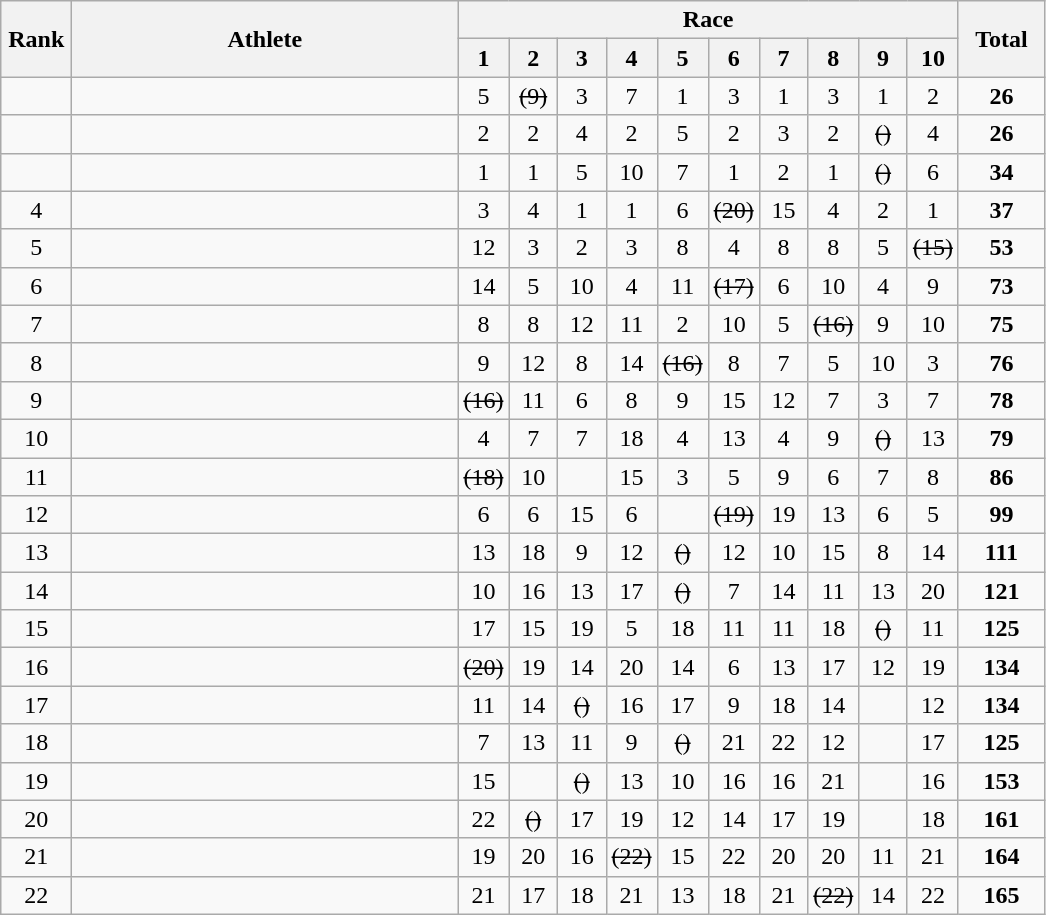<table class="wikitable" style="text-align:center">
<tr>
<th rowspan="2" width=40>Rank</th>
<th rowspan="2" width=250>Athlete</th>
<th colspan="10">Race</th>
<th rowspan="2" width=50>Total</th>
</tr>
<tr>
<th width=25>1</th>
<th width=25>2</th>
<th width=25>3</th>
<th width=25>4</th>
<th width=25>5</th>
<th width=25>6</th>
<th width=25>7</th>
<th width=25>8</th>
<th width=25>9</th>
<th width=25>10</th>
</tr>
<tr>
<td></td>
<td align=left></td>
<td>5</td>
<td><s>(9)</s></td>
<td>3</td>
<td>7</td>
<td>1</td>
<td>3</td>
<td>1</td>
<td>3</td>
<td>1</td>
<td>2</td>
<td><strong>26</strong></td>
</tr>
<tr>
<td></td>
<td align=left></td>
<td>2</td>
<td>2</td>
<td>4</td>
<td>2</td>
<td>5</td>
<td>2</td>
<td>3</td>
<td>2</td>
<td><s>()</s></td>
<td>4</td>
<td><strong>26</strong></td>
</tr>
<tr>
<td></td>
<td align=left></td>
<td>1</td>
<td>1</td>
<td>5</td>
<td>10</td>
<td>7</td>
<td>1</td>
<td>2</td>
<td>1</td>
<td><s>()</s></td>
<td>6</td>
<td><strong>34</strong></td>
</tr>
<tr>
<td>4</td>
<td align=left></td>
<td>3</td>
<td>4</td>
<td>1</td>
<td>1</td>
<td>6</td>
<td><s>(20)</s></td>
<td>15</td>
<td>4</td>
<td>2</td>
<td>1</td>
<td><strong>37</strong></td>
</tr>
<tr>
<td>5</td>
<td align=left></td>
<td>12</td>
<td>3</td>
<td>2</td>
<td>3</td>
<td>8</td>
<td>4</td>
<td>8</td>
<td>8</td>
<td>5</td>
<td><s>(15)</s></td>
<td><strong>53</strong></td>
</tr>
<tr>
<td>6</td>
<td align=left></td>
<td>14</td>
<td>5</td>
<td>10</td>
<td>4</td>
<td>11</td>
<td><s>(17)</s></td>
<td>6</td>
<td>10</td>
<td>4</td>
<td>9</td>
<td><strong>73</strong></td>
</tr>
<tr>
<td>7</td>
<td align=left></td>
<td>8</td>
<td>8</td>
<td>12</td>
<td>11</td>
<td>2</td>
<td>10</td>
<td>5</td>
<td><s>(16)</s></td>
<td>9</td>
<td>10</td>
<td><strong>75</strong></td>
</tr>
<tr>
<td>8</td>
<td align=left></td>
<td>9</td>
<td>12</td>
<td>8</td>
<td>14</td>
<td><s>(16)</s></td>
<td>8</td>
<td>7</td>
<td>5</td>
<td>10</td>
<td>3</td>
<td><strong>76</strong></td>
</tr>
<tr>
<td>9</td>
<td align=left></td>
<td><s>(16)</s></td>
<td>11</td>
<td>6</td>
<td>8</td>
<td>9</td>
<td>15</td>
<td>12</td>
<td>7</td>
<td>3</td>
<td>7</td>
<td><strong>78</strong></td>
</tr>
<tr>
<td>10</td>
<td align=left></td>
<td>4</td>
<td>7</td>
<td>7</td>
<td>18</td>
<td>4</td>
<td>13</td>
<td>4</td>
<td>9</td>
<td><s>()</s></td>
<td>13</td>
<td><strong>79</strong></td>
</tr>
<tr>
<td>11</td>
<td align=left></td>
<td><s>(18)</s></td>
<td>10</td>
<td></td>
<td>15</td>
<td>3</td>
<td>5</td>
<td>9</td>
<td>6</td>
<td>7</td>
<td>8</td>
<td><strong>86</strong></td>
</tr>
<tr>
<td>12</td>
<td align=left></td>
<td>6</td>
<td>6</td>
<td>15</td>
<td>6</td>
<td></td>
<td><s>(19)</s></td>
<td>19</td>
<td>13</td>
<td>6</td>
<td>5</td>
<td><strong>99</strong></td>
</tr>
<tr>
<td>13</td>
<td align=left></td>
<td>13</td>
<td>18</td>
<td>9</td>
<td>12</td>
<td><s>()</s></td>
<td>12</td>
<td>10</td>
<td>15</td>
<td>8</td>
<td>14</td>
<td><strong>111</strong></td>
</tr>
<tr>
<td>14</td>
<td align=left></td>
<td>10</td>
<td>16</td>
<td>13</td>
<td>17</td>
<td><s>()</s></td>
<td>7</td>
<td>14</td>
<td>11</td>
<td>13</td>
<td>20</td>
<td><strong>121</strong></td>
</tr>
<tr>
<td>15</td>
<td align=left></td>
<td>17</td>
<td>15</td>
<td>19</td>
<td>5</td>
<td>18</td>
<td>11</td>
<td>11</td>
<td>18</td>
<td><s>()</s></td>
<td>11</td>
<td><strong>125</strong></td>
</tr>
<tr>
<td>16</td>
<td align=left></td>
<td><s>(20)</s></td>
<td>19</td>
<td>14</td>
<td>20</td>
<td>14</td>
<td>6</td>
<td>13</td>
<td>17</td>
<td>12</td>
<td>19</td>
<td><strong>134</strong></td>
</tr>
<tr>
<td>17</td>
<td align=left></td>
<td>11</td>
<td>14</td>
<td><s>()</s></td>
<td>16</td>
<td>17</td>
<td>9</td>
<td>18</td>
<td>14</td>
<td></td>
<td>12</td>
<td><strong>134</strong></td>
</tr>
<tr>
<td>18</td>
<td align=left></td>
<td>7</td>
<td>13</td>
<td>11</td>
<td>9</td>
<td><s>()</s></td>
<td>21</td>
<td>22</td>
<td>12</td>
<td></td>
<td>17</td>
<td><strong>125</strong></td>
</tr>
<tr>
<td>19</td>
<td align=left></td>
<td>15</td>
<td></td>
<td><s>()</s></td>
<td>13</td>
<td>10</td>
<td>16</td>
<td>16</td>
<td>21</td>
<td></td>
<td>16</td>
<td><strong>153</strong></td>
</tr>
<tr>
<td>20</td>
<td align=left></td>
<td>22</td>
<td><s>()</s></td>
<td>17</td>
<td>19</td>
<td>12</td>
<td>14</td>
<td>17</td>
<td>19</td>
<td></td>
<td>18</td>
<td><strong>161</strong></td>
</tr>
<tr>
<td>21</td>
<td align=left></td>
<td>19</td>
<td>20</td>
<td>16</td>
<td><s>(22)</s></td>
<td>15</td>
<td>22</td>
<td>20</td>
<td>20</td>
<td>11</td>
<td>21</td>
<td><strong>164</strong></td>
</tr>
<tr>
<td>22</td>
<td align=left></td>
<td>21</td>
<td>17</td>
<td>18</td>
<td>21</td>
<td>13</td>
<td>18</td>
<td>21</td>
<td><s>(22)</s></td>
<td>14</td>
<td>22</td>
<td><strong>165</strong></td>
</tr>
</table>
